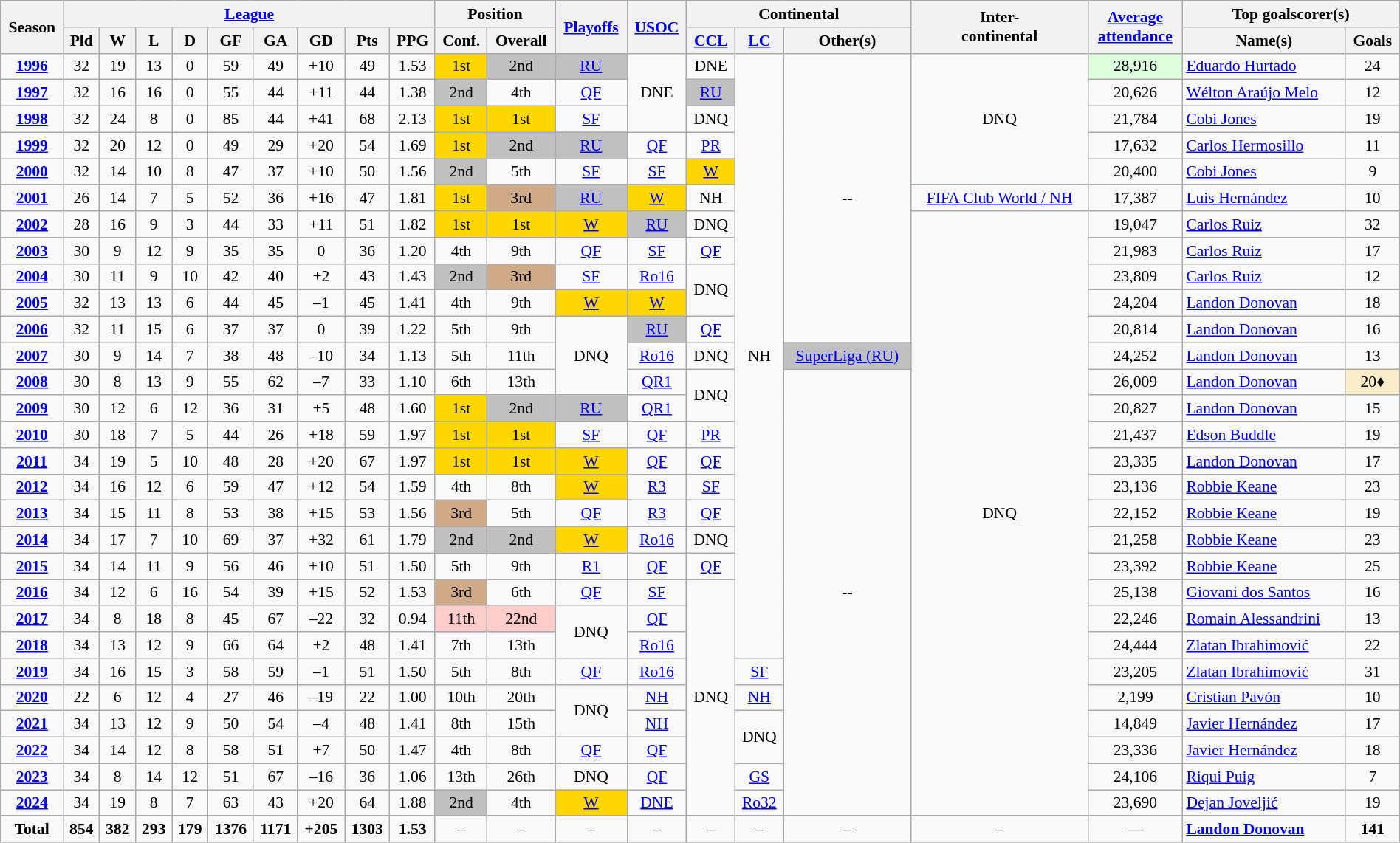<table class="wikitable" width=100% style="font-size:90%; text-align:center;">
<tr style="background:#f0f6ff;">
<th rowspan=2>Season</th>
<th colspan=9><a href='#'>League</a></th>
<th colspan=2>Position</th>
<th rowspan=2><a href='#'>Playoffs</a></th>
<th rowspan=2><a href='#'>USOC</a></th>
<th colspan=3>Continental</th>
<th rowspan=2>Inter-<br>continental</th>
<th rowspan=2><a href='#'>Average <br> attendance</a></th>
<th colspan=2>Top goalscorer(s)</th>
</tr>
<tr>
<th>Pld</th>
<th>W</th>
<th>L</th>
<th>D</th>
<th>GF</th>
<th>GA</th>
<th>GD</th>
<th>Pts</th>
<th>PPG</th>
<th>Conf.</th>
<th>Overall</th>
<th><a href='#'>CCL</a></th>
<th><a href='#'>LC</a></th>
<th>Other(s)</th>
<th>Name(s)</th>
<th>Goals</th>
</tr>
<tr>
<td><strong><a href='#'>1996</a></strong></td>
<td>32</td>
<td>19</td>
<td>13</td>
<td>0</td>
<td>59</td>
<td>49</td>
<td>+10</td>
<td>49</td>
<td>1.53</td>
<td bgcolor=gold>1st</td>
<td bgcolor=silver>2nd</td>
<td bgcolor=silver><a href='#'>RU</a></td>
<td rowspan=3>DNE</td>
<td>DNE</td>
<td rowspan=23>NH</td>
<td rowspan=11>--</td>
<td rowspan=5>DNQ</td>
<td style="background:#dfd;">28,916</td>
<td align="left"> <a href='#'>Eduardo Hurtado</a></td>
<td>24</td>
</tr>
<tr>
<td><strong><a href='#'>1997</a></strong></td>
<td>32</td>
<td>16</td>
<td>16</td>
<td>0</td>
<td>55</td>
<td>44</td>
<td>+11</td>
<td>44</td>
<td>1.38</td>
<td bgcolor=silver>2nd</td>
<td>4th</td>
<td><a href='#'>QF</a></td>
<td bgcolor=silver><a href='#'>RU</a></td>
<td>20,626</td>
<td align="left"> <a href='#'>Wélton Araújo Melo</a></td>
<td>12</td>
</tr>
<tr>
<td><strong><a href='#'>1998</a></strong></td>
<td>32</td>
<td>24</td>
<td>8</td>
<td>0</td>
<td>85</td>
<td>44</td>
<td>+41</td>
<td>68</td>
<td>2.13</td>
<td bgcolor=gold>1st</td>
<td bgcolor=gold>1st</td>
<td><a href='#'>SF</a></td>
<td>DNQ</td>
<td>21,784</td>
<td align="left"> <a href='#'>Cobi Jones</a></td>
<td>19</td>
</tr>
<tr>
<td><strong><a href='#'>1999</a></strong></td>
<td>32</td>
<td>20</td>
<td>12</td>
<td>0</td>
<td>49</td>
<td>29</td>
<td>+20</td>
<td>54</td>
<td>1.69</td>
<td bgcolor=gold>1st</td>
<td bgcolor=silver>2nd</td>
<td bgcolor=silver><a href='#'>RU</a></td>
<td><a href='#'>QF</a></td>
<td><a href='#'>PR</a></td>
<td>17,632</td>
<td align="left"> <a href='#'>Carlos Hermosillo</a></td>
<td>11</td>
</tr>
<tr>
<td><strong><a href='#'>2000</a></strong></td>
<td>32</td>
<td>14</td>
<td>10</td>
<td>8</td>
<td>47</td>
<td>37</td>
<td>+10</td>
<td>50</td>
<td>1.56</td>
<td bgcolor=silver>2nd</td>
<td>5th</td>
<td><a href='#'>SF</a></td>
<td><a href='#'>SF</a></td>
<td bgcolor=gold><a href='#'>W</a></td>
<td>20,400</td>
<td align="left"> <a href='#'>Cobi Jones</a></td>
<td>9</td>
</tr>
<tr>
<td><strong><a href='#'>2001</a></strong></td>
<td>26</td>
<td>14</td>
<td>7</td>
<td>5</td>
<td>52</td>
<td>36</td>
<td>+16</td>
<td>47</td>
<td>1.81</td>
<td bgcolor=gold>1st</td>
<td bgcolor=CFAA88>3rd</td>
<td bgcolor=silver><a href='#'>RU</a></td>
<td bgcolor=gold><a href='#'>W</a></td>
<td>NH</td>
<td><a href='#'>FIFA Club World / NH</a></td>
<td>17,387</td>
<td align="left"> <a href='#'>Luis Hernández</a></td>
<td>10</td>
</tr>
<tr>
<td><strong><a href='#'>2002</a></strong></td>
<td>28</td>
<td>16</td>
<td>9</td>
<td>3</td>
<td>44</td>
<td>33</td>
<td>+11</td>
<td>51</td>
<td>1.82</td>
<td bgcolor=gold>1st</td>
<td bgcolor=gold>1st</td>
<td bgcolor=gold><a href='#'>W</a></td>
<td bgcolor=silver><a href='#'>RU</a></td>
<td>DNQ</td>
<td rowspan=23>DNQ</td>
<td>19,047</td>
<td align="left"> <a href='#'>Carlos Ruiz</a></td>
<td>32</td>
</tr>
<tr>
<td><strong><a href='#'>2003</a></strong></td>
<td>30</td>
<td>9</td>
<td>12</td>
<td>9</td>
<td>35</td>
<td>35</td>
<td>0</td>
<td>36</td>
<td>1.20</td>
<td>4th</td>
<td>9th</td>
<td><a href='#'>QF</a></td>
<td><a href='#'>SF</a></td>
<td><a href='#'>QF</a></td>
<td>21,983</td>
<td align="left"> <a href='#'>Carlos Ruiz</a></td>
<td>17</td>
</tr>
<tr>
<td><strong><a href='#'>2004</a></strong></td>
<td>30</td>
<td>11</td>
<td>9</td>
<td>10</td>
<td>42</td>
<td>40</td>
<td>+2</td>
<td>43</td>
<td>1.43</td>
<td bgcolor=silver>2nd</td>
<td bgcolor=CFAA88>3rd</td>
<td><a href='#'>SF</a></td>
<td><a href='#'>Ro16</a></td>
<td rowspan=2>DNQ</td>
<td>23,809</td>
<td align="left"> <a href='#'>Carlos Ruiz</a></td>
<td>12</td>
</tr>
<tr>
<td><strong><a href='#'>2005</a></strong></td>
<td>32</td>
<td>13</td>
<td>13</td>
<td>6</td>
<td>44</td>
<td>45</td>
<td>–1</td>
<td>45</td>
<td>1.41</td>
<td>4th</td>
<td>9th</td>
<td bgcolor=gold><a href='#'>W</a></td>
<td bgcolor=gold><a href='#'>W</a></td>
<td>24,204</td>
<td align="left"> <a href='#'>Landon Donovan</a></td>
<td>18</td>
</tr>
<tr>
<td><strong><a href='#'>2006</a></strong></td>
<td>32</td>
<td>11</td>
<td>15</td>
<td>6</td>
<td>37</td>
<td>37</td>
<td>0</td>
<td>39</td>
<td>1.22</td>
<td>5th</td>
<td>9th</td>
<td rowspan=3>DNQ</td>
<td bgcolor=silver><a href='#'>RU</a></td>
<td><a href='#'>QF</a></td>
<td>20,814</td>
<td align="left"> <a href='#'>Landon Donovan</a></td>
<td>16</td>
</tr>
<tr>
<td><strong><a href='#'>2007</a></strong></td>
<td>30</td>
<td>9</td>
<td>14</td>
<td>7</td>
<td>38</td>
<td>48</td>
<td>–10</td>
<td>34</td>
<td>1.13</td>
<td>5th</td>
<td>11th</td>
<td><a href='#'>Ro16</a></td>
<td>DNQ</td>
<td bgcolor=silver><a href='#'>SuperLiga (RU)</a></td>
<td>24,252</td>
<td align="left"> <a href='#'>Landon Donovan</a></td>
<td>13</td>
</tr>
<tr>
<td><strong><a href='#'>2008</a></strong></td>
<td>30</td>
<td>8</td>
<td>13</td>
<td>9</td>
<td>55</td>
<td>62</td>
<td>–7</td>
<td>33</td>
<td>1.10</td>
<td>6th</td>
<td>13th</td>
<td><a href='#'>QR1</a></td>
<td rowspan=2>DNQ</td>
<td rowspan=17>--</td>
<td>26,009</td>
<td align="left"> <a href='#'>Landon Donovan</a></td>
<td style=background:#FAECC8;">20♦</td>
</tr>
<tr>
<td><strong><a href='#'>2009</a></strong></td>
<td>30</td>
<td>12</td>
<td>6</td>
<td>12</td>
<td>36</td>
<td>31</td>
<td>+5</td>
<td>48</td>
<td>1.60</td>
<td bgcolor=gold>1st</td>
<td bgcolor=silver>2nd</td>
<td bgcolor=silver><a href='#'>RU</a></td>
<td><a href='#'>QR1</a></td>
<td>20,827</td>
<td align="left"> <a href='#'>Landon Donovan</a></td>
<td>15</td>
</tr>
<tr>
<td><strong><a href='#'>2010</a></strong></td>
<td>30</td>
<td>18</td>
<td>7</td>
<td>5</td>
<td>44</td>
<td>26</td>
<td>+18</td>
<td>59</td>
<td>1.97</td>
<td bgcolor=gold>1st</td>
<td bgcolor=gold>1st</td>
<td><a href='#'>SF</a></td>
<td><a href='#'>QF</a></td>
<td><a href='#'>PR</a></td>
<td>21,437</td>
<td align="left"> <a href='#'>Edson Buddle</a></td>
<td>19</td>
</tr>
<tr>
<td><strong><a href='#'>2011</a></strong></td>
<td>34</td>
<td>19</td>
<td>5</td>
<td>10</td>
<td>48</td>
<td>28</td>
<td>+20</td>
<td>67</td>
<td>1.97</td>
<td bgcolor=gold>1st</td>
<td bgcolor=gold>1st</td>
<td bgcolor=gold><a href='#'>W</a></td>
<td><a href='#'>QF</a></td>
<td><a href='#'>QF</a></td>
<td>23,335</td>
<td align="left"> <a href='#'>Landon Donovan</a></td>
<td>17</td>
</tr>
<tr>
<td><strong><a href='#'>2012</a></strong></td>
<td>34</td>
<td>16</td>
<td>12</td>
<td>6</td>
<td>59</td>
<td>47</td>
<td>+12</td>
<td>54</td>
<td>1.59</td>
<td>4th</td>
<td>8th</td>
<td bgcolor=gold><a href='#'>W</a></td>
<td><a href='#'>R3</a></td>
<td><a href='#'>SF</a></td>
<td>23,136</td>
<td align="left"> <a href='#'>Robbie Keane</a></td>
<td>23</td>
</tr>
<tr>
<td><strong><a href='#'>2013</a></strong></td>
<td>34</td>
<td>15</td>
<td>11</td>
<td>8</td>
<td>53</td>
<td>38</td>
<td>+15</td>
<td>53</td>
<td>1.56</td>
<td bgcolor=CFAA88>3rd</td>
<td>5th</td>
<td><a href='#'>QF</a></td>
<td><a href='#'>R3</a></td>
<td><a href='#'>QF</a></td>
<td>22,152</td>
<td align="left"> <a href='#'>Robbie Keane</a></td>
<td>19</td>
</tr>
<tr>
<td><strong><a href='#'>2014</a></strong></td>
<td>34</td>
<td>17</td>
<td>7</td>
<td>10</td>
<td>69</td>
<td>37</td>
<td>+32</td>
<td>61</td>
<td>1.79</td>
<td bgcolor=silver>2nd</td>
<td bgcolor=silver>2nd</td>
<td bgcolor=gold><a href='#'>W</a></td>
<td><a href='#'>Ro16</a></td>
<td>DNQ</td>
<td>21,258</td>
<td align="left"> <a href='#'>Robbie Keane</a></td>
<td>23</td>
</tr>
<tr>
<td><strong><a href='#'>2015</a></strong></td>
<td>34</td>
<td>14</td>
<td>11</td>
<td>9</td>
<td>56</td>
<td>46</td>
<td>+10</td>
<td>51</td>
<td>1.50</td>
<td>5th</td>
<td>9th</td>
<td><a href='#'>R1</a></td>
<td><a href='#'>QF</a></td>
<td><a href='#'>QF</a></td>
<td>23,392</td>
<td align="left"> <a href='#'>Robbie Keane</a></td>
<td>25</td>
</tr>
<tr>
<td><strong><a href='#'>2016</a></strong></td>
<td>34</td>
<td>12</td>
<td>6</td>
<td>16</td>
<td>54</td>
<td>39</td>
<td>+15</td>
<td>52</td>
<td>1.53</td>
<td bgcolor=CFAA88>3rd</td>
<td>6th</td>
<td><a href='#'>QF</a></td>
<td><a href='#'>SF</a></td>
<td rowspan=9>DNQ</td>
<td>25,138</td>
<td align="left"> <a href='#'>Giovani dos Santos</a></td>
<td>16</td>
</tr>
<tr>
<td><strong><a href='#'>2017</a></strong></td>
<td>34</td>
<td>8</td>
<td>18</td>
<td>8</td>
<td>45</td>
<td>67</td>
<td>–22</td>
<td>32</td>
<td>0.94</td>
<td style=background:#FFCCCC>11th</td>
<td style=background:#FFCCCC>22nd</td>
<td rowspan=2>DNQ</td>
<td><a href='#'>QF</a></td>
<td>22,246</td>
<td align="left"> <a href='#'>Romain Alessandrini</a></td>
<td>13</td>
</tr>
<tr>
<td><strong><a href='#'>2018</a></strong></td>
<td>34</td>
<td>13</td>
<td>12</td>
<td>9</td>
<td>66</td>
<td>64</td>
<td>+2</td>
<td>48</td>
<td>1.41</td>
<td>7th</td>
<td>13th</td>
<td><a href='#'>Ro16</a></td>
<td>24,444</td>
<td align="left"> <a href='#'>Zlatan Ibrahimović</a></td>
<td>22</td>
</tr>
<tr>
<td><strong><a href='#'>2019</a></strong></td>
<td>34</td>
<td>16</td>
<td>15</td>
<td>3</td>
<td>58</td>
<td>59</td>
<td>–1</td>
<td>51</td>
<td>1.50</td>
<td>5th</td>
<td>8th</td>
<td><a href='#'>QF</a></td>
<td><a href='#'>Ro16</a></td>
<td><a href='#'>SF</a></td>
<td>23,205</td>
<td align="left"> <a href='#'>Zlatan Ibrahimović</a></td>
<td>31</td>
</tr>
<tr>
<td><strong><a href='#'>2020</a></strong></td>
<td>22</td>
<td>6</td>
<td>12</td>
<td>4</td>
<td>27</td>
<td>46</td>
<td>–19</td>
<td>22</td>
<td>1.00</td>
<td>10th</td>
<td>20th</td>
<td rowspan=2>DNQ</td>
<td><a href='#'>NH</a></td>
<td><a href='#'>NH</a></td>
<td>2,199</td>
<td align="left"> <a href='#'>Cristian Pavón</a></td>
<td>10</td>
</tr>
<tr>
<td><strong><a href='#'>2021</a></strong></td>
<td>34</td>
<td>13</td>
<td>12</td>
<td>9</td>
<td>50</td>
<td>54</td>
<td>–4</td>
<td>48</td>
<td>1.41</td>
<td>8th</td>
<td>15th</td>
<td><a href='#'>NH</a></td>
<td rowspan=2>DNQ</td>
<td>14,849</td>
<td align="left"> <a href='#'>Javier Hernández</a></td>
<td>17</td>
</tr>
<tr>
<td><strong><a href='#'>2022</a></strong></td>
<td>34</td>
<td>14</td>
<td>12</td>
<td>8</td>
<td>58</td>
<td>51</td>
<td>+7</td>
<td>50</td>
<td>1.47</td>
<td>4th</td>
<td>8th</td>
<td><a href='#'>QF</a></td>
<td><a href='#'>QF</a></td>
<td>23,336</td>
<td align="left"> <a href='#'>Javier Hernández</a></td>
<td>18</td>
</tr>
<tr>
<td><strong><a href='#'>2023</a></strong></td>
<td>34</td>
<td>8</td>
<td>14</td>
<td>12</td>
<td>51</td>
<td>67</td>
<td>–16</td>
<td>36</td>
<td>1.06</td>
<td>13th</td>
<td>26th</td>
<td>DNQ</td>
<td><a href='#'>QF</a></td>
<td><a href='#'>GS</a></td>
<td>24,106</td>
<td align="left"> <a href='#'>Riqui Puig</a></td>
<td>7</td>
</tr>
<tr>
<td><strong><a href='#'>2024</a></strong></td>
<td>34</td>
<td>19</td>
<td>8</td>
<td>7</td>
<td>63</td>
<td>43</td>
<td>+20</td>
<td>64</td>
<td>1.88</td>
<td bgcolor=silver>2nd</td>
<td>4th</td>
<td bgcolor=gold><a href='#'>W</a></td>
<td><a href='#'>DNE</a></td>
<td><a href='#'>Ro32</a></td>
<td>23,690</td>
<td align="left"> <a href='#'>Dejan Joveljić</a></td>
<td>19</td>
</tr>
<tr>
<td><strong>Total</strong></td>
<td><strong>854</strong> </td>
<td><strong>382</strong> </td>
<td><strong>293</strong> </td>
<td><strong>179</strong> </td>
<td><strong>1376</strong> </td>
<td><strong>1171</strong> </td>
<td><strong>+205</strong> </td>
<td><strong>1303</strong> </td>
<td><strong>1.53</strong> </td>
<td>–</td>
<td>–</td>
<td>–</td>
<td>–</td>
<td>–</td>
<td>–</td>
<td>–</td>
<td>–</td>
<td>—</td>
<td align="left"> <strong><a href='#'>Landon Donovan</a></strong> </td>
<td><strong>141</strong> </td>
</tr>
</table>
